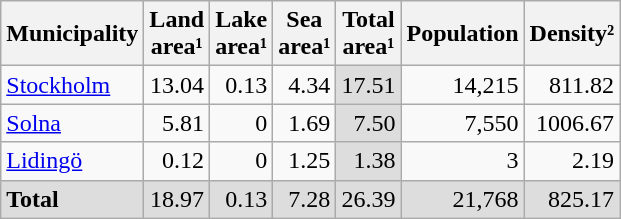<table class="wikitable">
<tr>
<th>Municipality</th>
<th>Land<br>area¹</th>
<th>Lake<br>area¹</th>
<th>Sea<br>area¹</th>
<th>Total<br>area¹</th>
<th>Population</th>
<th>Density²</th>
</tr>
<tr align=right>
<td align=left><a href='#'>Stockholm</a></td>
<td>13.04</td>
<td>0.13</td>
<td>4.34</td>
<td bgcolor=#dddddd>17.51</td>
<td>14,215</td>
<td>811.82</td>
</tr>
<tr align=right>
<td align=left><a href='#'>Solna</a></td>
<td>5.81</td>
<td>0</td>
<td>1.69</td>
<td bgcolor=#dddddd>7.50</td>
<td>7,550</td>
<td>1006.67</td>
</tr>
<tr align=right>
<td align=left><a href='#'>Lidingö</a></td>
<td>0.12</td>
<td>0</td>
<td>1.25</td>
<td bgcolor=#dddddd>1.38</td>
<td>3</td>
<td>2.19</td>
</tr>
<tr align=right bgcolor=#dddddd>
<td align=left><strong>Total</strong></td>
<td>18.97</td>
<td>0.13</td>
<td>7.28</td>
<td>26.39</td>
<td>21,768</td>
<td>825.17</td>
</tr>
</table>
